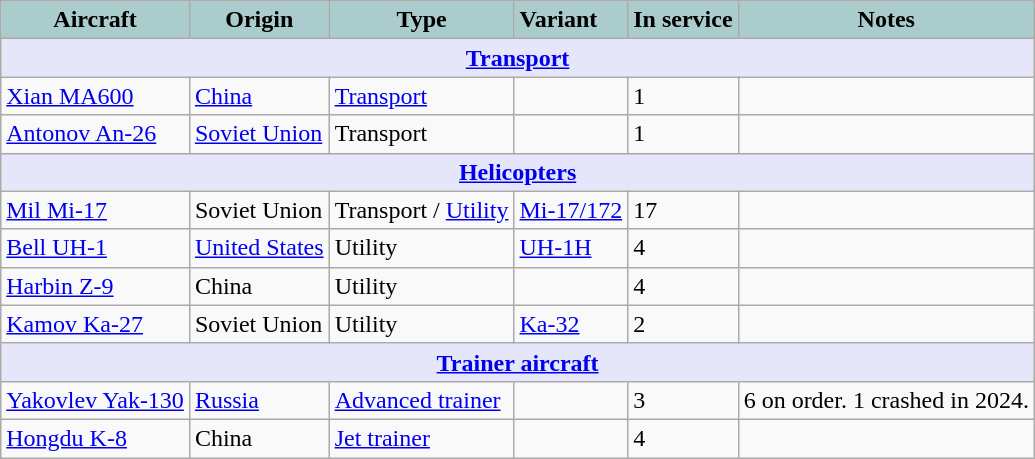<table class="wikitable">
<tr>
<th style="text-align:center; background:#acc;">Aircraft</th>
<th style="text-align: center; background:#acc;">Origin</th>
<th style="text-align:l center; background:#acc;">Type</th>
<th style="text-align:left; background:#acc;">Variant</th>
<th style="text-align:center; background:#acc;">In service</th>
<th style="text-align: center; background:#acc;">Notes</th>
</tr>
<tr>
<th colspan="6" style="align: center; background: lavender;"><a href='#'>Transport</a></th>
</tr>
<tr>
<td><a href='#'>Xian MA600</a></td>
<td><a href='#'>China</a></td>
<td><a href='#'>Transport</a></td>
<td></td>
<td>1</td>
<td></td>
</tr>
<tr>
<td><a href='#'>Antonov An-26</a></td>
<td><a href='#'>Soviet Union</a></td>
<td>Transport</td>
<td></td>
<td>1</td>
<td></td>
</tr>
<tr>
<th colspan="6" style="align: center; background: lavender;"><a href='#'>Helicopters</a></th>
</tr>
<tr>
<td><a href='#'>Mil Mi-17</a></td>
<td>Soviet Union</td>
<td>Transport / <a href='#'>Utility</a></td>
<td><a href='#'>Mi-17/172</a></td>
<td>17</td>
<td></td>
</tr>
<tr>
<td><a href='#'>Bell UH-1</a></td>
<td><a href='#'>United States</a></td>
<td>Utility</td>
<td><a href='#'>UH-1H</a></td>
<td>4</td>
<td></td>
</tr>
<tr>
<td><a href='#'>Harbin Z-9</a></td>
<td>China</td>
<td>Utility</td>
<td></td>
<td>4</td>
<td></td>
</tr>
<tr>
<td><a href='#'>Kamov Ka-27</a></td>
<td>Soviet Union</td>
<td>Utility</td>
<td><a href='#'>Ka-32</a></td>
<td>2</td>
<td></td>
</tr>
<tr>
<th colspan="6" style="align: center; background: lavender;"><a href='#'>Trainer aircraft</a></th>
</tr>
<tr>
<td><a href='#'>Yakovlev Yak-130</a></td>
<td><a href='#'>Russia</a></td>
<td><a href='#'>Advanced trainer</a></td>
<td></td>
<td>3</td>
<td>6 on order. 1 crashed in 2024.</td>
</tr>
<tr>
<td><a href='#'>Hongdu K-8</a></td>
<td>China</td>
<td><a href='#'>Jet trainer</a></td>
<td></td>
<td>4</td>
<td></td>
</tr>
</table>
